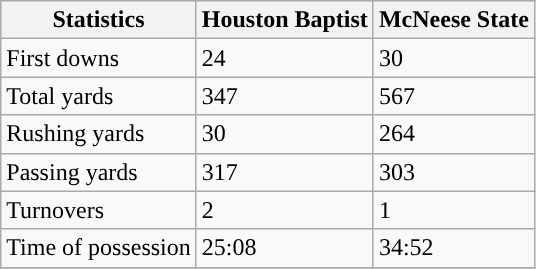<table class="wikitable">
<tr>
<th>Statistics</th>
<th>Houston Baptist</th>
<th>McNeese State</th>
</tr>
<tr>
<td>First downs</td>
<td>24</td>
<td>30</td>
</tr>
<tr>
<td>Total yards</td>
<td>347</td>
<td>567</td>
</tr>
<tr>
<td>Rushing yards</td>
<td>30</td>
<td>264</td>
</tr>
<tr>
<td>Passing yards</td>
<td>317</td>
<td>303</td>
</tr>
<tr>
<td>Turnovers</td>
<td>2</td>
<td>1</td>
</tr>
<tr>
<td>Time of possession</td>
<td>25:08</td>
<td>34:52</td>
</tr>
<tr>
</tr>
</table>
